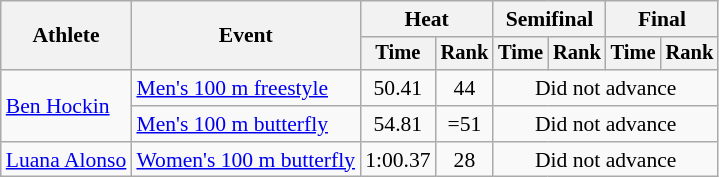<table class=wikitable style="font-size:90%">
<tr>
<th rowspan="2">Athlete</th>
<th rowspan="2">Event</th>
<th colspan="2">Heat</th>
<th colspan="2">Semifinal</th>
<th colspan="2">Final</th>
</tr>
<tr style="font-size:95%">
<th>Time</th>
<th>Rank</th>
<th>Time</th>
<th>Rank</th>
<th>Time</th>
<th>Rank</th>
</tr>
<tr align=center>
<td align=left rowspan=2><a href='#'>Ben Hockin</a></td>
<td align=left><a href='#'>Men's 100 m freestyle</a></td>
<td>50.41</td>
<td>44</td>
<td colspan="4">Did not advance</td>
</tr>
<tr align=center>
<td align=left><a href='#'>Men's 100 m butterfly</a></td>
<td>54.81</td>
<td>=51</td>
<td colspan="4">Did not advance</td>
</tr>
<tr align=center>
<td align=left><a href='#'>Luana Alonso</a></td>
<td align=left><a href='#'>Women's 100 m butterfly</a></td>
<td>1:00.37</td>
<td>28</td>
<td colspan="4">Did not advance</td>
</tr>
</table>
